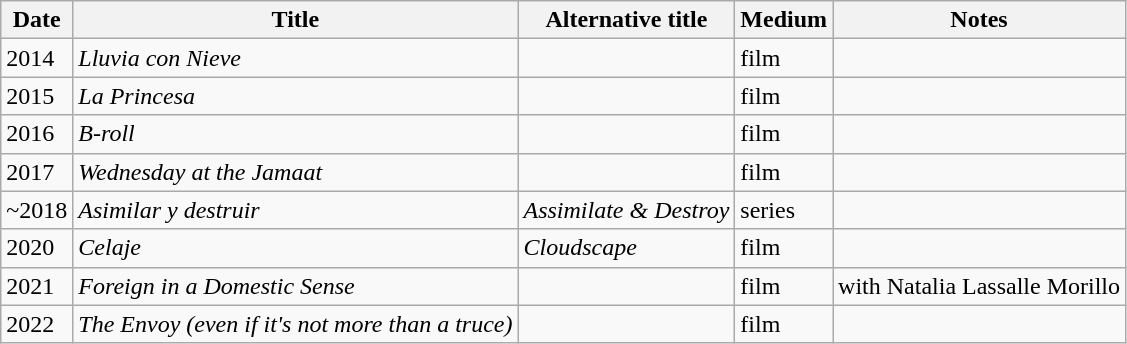<table class="wikitable">
<tr>
<th>Date</th>
<th>Title</th>
<th>Alternative title</th>
<th>Medium</th>
<th>Notes</th>
</tr>
<tr>
<td>2014</td>
<td><em>Lluvia con Nieve</em></td>
<td></td>
<td>film</td>
<td></td>
</tr>
<tr>
<td>2015</td>
<td><em>La Princesa</em></td>
<td></td>
<td>film</td>
<td></td>
</tr>
<tr>
<td>2016</td>
<td><em>B-roll</em></td>
<td></td>
<td>film</td>
<td></td>
</tr>
<tr>
<td>2017</td>
<td><em>Wednesday at the Jamaat</em></td>
<td></td>
<td>film</td>
<td></td>
</tr>
<tr>
<td>~2018</td>
<td><em>Asimilar y destruir</em></td>
<td><em>Assimilate & Destroy</em></td>
<td>series</td>
<td></td>
</tr>
<tr>
<td>2020</td>
<td><em>Celaje</em></td>
<td><em>Cloudscape</em></td>
<td>film</td>
<td></td>
</tr>
<tr>
<td>2021</td>
<td><em>Foreign in a Domestic Sense</em></td>
<td></td>
<td>film</td>
<td>with Natalia Lassalle Morillo</td>
</tr>
<tr>
<td>2022</td>
<td><em>The Envoy (even if it's not more than a truce)</em></td>
<td></td>
<td>film</td>
<td></td>
</tr>
</table>
